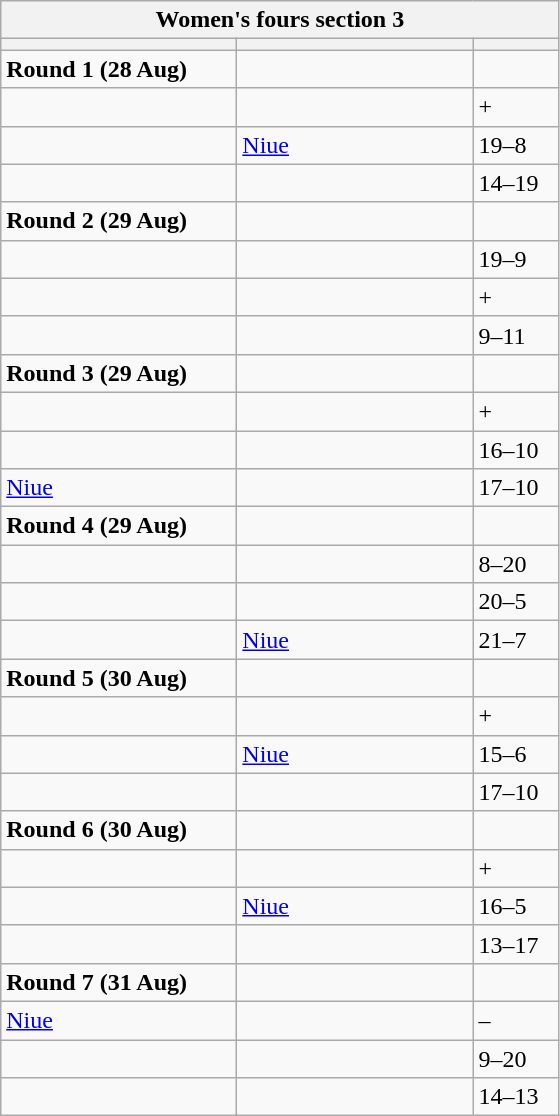<table class="wikitable">
<tr>
<th colspan="3">Women's fours section 3</th>
</tr>
<tr>
<th width=150></th>
<th width=150></th>
<th width=50></th>
</tr>
<tr>
<td><strong>Round 1 (28 Aug)</strong></td>
<td></td>
<td></td>
</tr>
<tr>
<td></td>
<td></td>
<td>+</td>
</tr>
<tr>
<td></td>
<td> <a href='#'>Niue</a></td>
<td>19–8</td>
</tr>
<tr>
<td></td>
<td></td>
<td>14–19</td>
</tr>
<tr>
<td><strong>Round 2 (29 Aug)</strong></td>
<td></td>
<td></td>
</tr>
<tr>
<td></td>
<td></td>
<td>19–9</td>
</tr>
<tr>
<td></td>
<td></td>
<td>+</td>
</tr>
<tr>
<td></td>
<td></td>
<td>9–11</td>
</tr>
<tr>
<td><strong>Round 3 (29 Aug)</strong></td>
<td></td>
<td></td>
</tr>
<tr>
<td></td>
<td></td>
<td>+</td>
</tr>
<tr>
<td></td>
<td></td>
<td>16–10</td>
</tr>
<tr>
<td> <a href='#'>Niue</a></td>
<td></td>
<td>17–10</td>
</tr>
<tr>
<td><strong>Round 4 (29 Aug)</strong></td>
<td></td>
<td></td>
</tr>
<tr>
<td></td>
<td></td>
<td>8–20</td>
</tr>
<tr>
<td></td>
<td></td>
<td>20–5</td>
</tr>
<tr>
<td></td>
<td> <a href='#'>Niue</a></td>
<td>21–7</td>
</tr>
<tr>
<td><strong>Round 5 (30 Aug)</strong></td>
<td></td>
<td></td>
</tr>
<tr>
<td></td>
<td></td>
<td>+</td>
</tr>
<tr>
<td></td>
<td> <a href='#'>Niue</a></td>
<td>15–6</td>
</tr>
<tr>
<td></td>
<td></td>
<td>17–10</td>
</tr>
<tr>
<td><strong>Round 6  (30 Aug)</strong></td>
<td></td>
<td></td>
</tr>
<tr>
<td></td>
<td></td>
<td>+</td>
</tr>
<tr>
<td></td>
<td> <a href='#'>Niue</a></td>
<td>16–5</td>
</tr>
<tr>
<td></td>
<td></td>
<td>13–17</td>
</tr>
<tr>
<td><strong>Round 7 (31 Aug)</strong></td>
<td></td>
<td></td>
</tr>
<tr>
<td> <a href='#'>Niue</a></td>
<td></td>
<td>–</td>
</tr>
<tr>
<td></td>
<td></td>
<td>9–20</td>
</tr>
<tr>
<td></td>
<td></td>
<td>14–13</td>
</tr>
</table>
